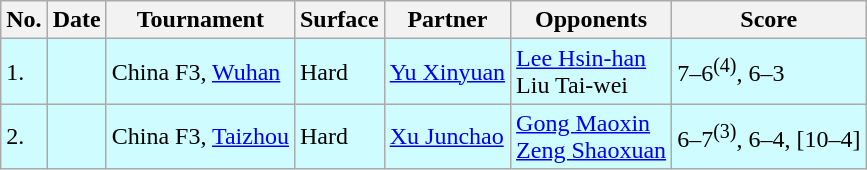<table class="sortable wikitable">
<tr>
<th>No.</th>
<th>Date</th>
<th>Tournament</th>
<th>Surface</th>
<th>Partner</th>
<th>Opponents</th>
<th class="unsortable">Score</th>
</tr>
<tr style="background:#cffcff;">
<td>1.</td>
<td></td>
<td>China F3, <a href='#'>Wuhan</a></td>
<td>Hard</td>
<td> <a href='#'>Yu Xinyuan</a></td>
<td> <a href='#'>Lee Hsin-han</a> <br>  Liu Tai-wei</td>
<td>7–6<sup>(4)</sup>, 6–3</td>
</tr>
<tr style="background:#cffcff;">
<td>2.</td>
<td></td>
<td>China F3, <a href='#'>Taizhou</a></td>
<td>Hard</td>
<td> <a href='#'>Xu Junchao</a></td>
<td> <a href='#'>Gong Maoxin</a> <br>  <a href='#'>Zeng Shaoxuan</a></td>
<td>6–7<sup>(3)</sup>, 6–4, [10–4]</td>
</tr>
</table>
